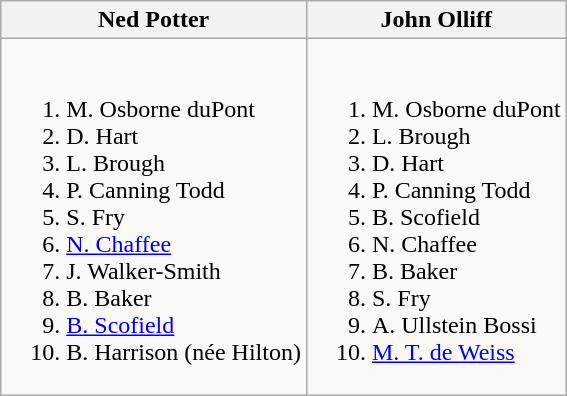<table class="wikitable">
<tr>
<th>Ned Potter</th>
<th>John Olliff</th>
</tr>
<tr style="vertical-align: top;">
<td style="white-space: nowrap;"><br><ol><li> M. Osborne duPont</li><li> D. Hart</li><li> L. Brough</li><li> P. Canning Todd</li><li> S. Fry</li><li> <a href='#'>N. Chaffee</a></li><li> J. Walker-Smith</li><li> B. Baker</li><li> <a href='#'>B. Scofield</a></li><li> B. Harrison (née Hilton)</li></ol></td>
<td style="white-space: nowrap;"><br><ol><li> M. Osborne duPont</li><li> L. Brough</li><li> D. Hart</li><li> P. Canning Todd</li><li> B. Scofield</li><li> N. Chaffee</li><li> B. Baker</li><li> S. Fry</li><li> A. Ullstein Bossi</li><li> <a href='#'>M. T. de Weiss</a></li></ol></td>
</tr>
</table>
